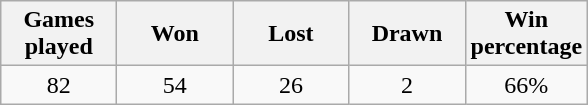<table class="wikitable" style="text-align:center">
<tr>
<th width="70">Games played</th>
<th width="70">Won</th>
<th width="70">Lost</th>
<th width="70">Drawn</th>
<th width="70">Win percentage</th>
</tr>
<tr>
<td>82</td>
<td>54</td>
<td>26</td>
<td>2</td>
<td>66%</td>
</tr>
</table>
